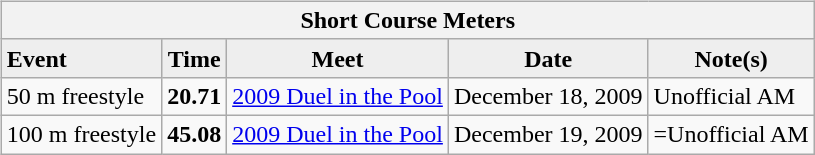<table>
<tr>
<td><br><table class="wikitable">
<tr style="background:#eee;">
<th colspan="5">Short Course Meters</th>
</tr>
<tr style="background:#eee;">
<td><strong>Event</strong></td>
<td style="text-align:center;"><strong>Time</strong></td>
<td style="text-align:center;"><strong>Meet</strong></td>
<td style="text-align:center;"><strong>Date</strong></td>
<td style="text-align:center;"><strong>Note(s)</strong></td>
</tr>
<tr>
<td>50 m freestyle</td>
<td style="text-align:center;"><strong>20.71</strong></td>
<td><a href='#'>2009 Duel in the Pool</a></td>
<td>December 18, 2009</td>
<td>Unofficial AM</td>
</tr>
<tr>
<td>100 m freestyle</td>
<td style="text-align:center;"><strong>45.08</strong></td>
<td><a href='#'>2009 Duel in the Pool</a></td>
<td>December 19, 2009</td>
<td>=Unofficial AM</td>
</tr>
</table>
</td>
<td></td>
</tr>
</table>
